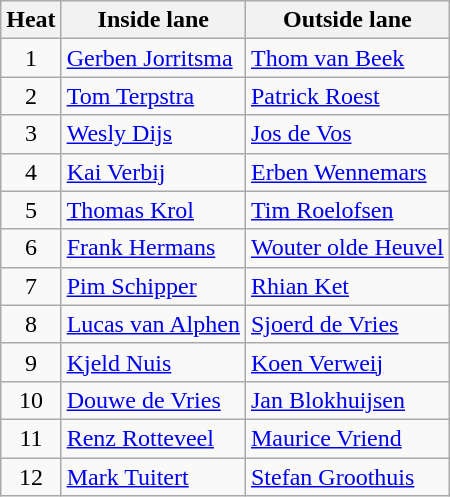<table class="wikitable">
<tr>
<th>Heat</th>
<th>Inside lane</th>
<th>Outside lane</th>
</tr>
<tr>
<td align="center">1</td>
<td><a href='#'>Gerben Jorritsma</a></td>
<td><a href='#'>Thom van Beek</a></td>
</tr>
<tr>
<td align="center">2</td>
<td><a href='#'>Tom Terpstra</a></td>
<td><a href='#'>Patrick Roest</a></td>
</tr>
<tr>
<td align="center">3</td>
<td><a href='#'>Wesly Dijs</a></td>
<td><a href='#'>Jos de Vos</a></td>
</tr>
<tr>
<td align="center">4</td>
<td><a href='#'>Kai Verbij</a></td>
<td><a href='#'>Erben Wennemars</a></td>
</tr>
<tr>
<td align="center">5</td>
<td><a href='#'>Thomas Krol</a></td>
<td><a href='#'>Tim Roelofsen</a></td>
</tr>
<tr>
<td align="center">6</td>
<td><a href='#'>Frank Hermans</a></td>
<td><a href='#'>Wouter olde Heuvel</a></td>
</tr>
<tr>
<td align="center">7</td>
<td><a href='#'>Pim Schipper</a></td>
<td><a href='#'>Rhian Ket</a></td>
</tr>
<tr>
<td align="center">8</td>
<td><a href='#'>Lucas van Alphen</a></td>
<td><a href='#'>Sjoerd de Vries</a></td>
</tr>
<tr>
<td align="center">9</td>
<td><a href='#'>Kjeld Nuis</a></td>
<td><a href='#'>Koen Verweij</a></td>
</tr>
<tr>
<td align="center">10</td>
<td><a href='#'>Douwe de Vries</a></td>
<td><a href='#'>Jan Blokhuijsen</a></td>
</tr>
<tr>
<td align="center">11</td>
<td><a href='#'>Renz Rotteveel</a></td>
<td><a href='#'>Maurice Vriend</a></td>
</tr>
<tr>
<td align="center">12</td>
<td><a href='#'>Mark Tuitert</a></td>
<td><a href='#'>Stefan Groothuis</a></td>
</tr>
</table>
